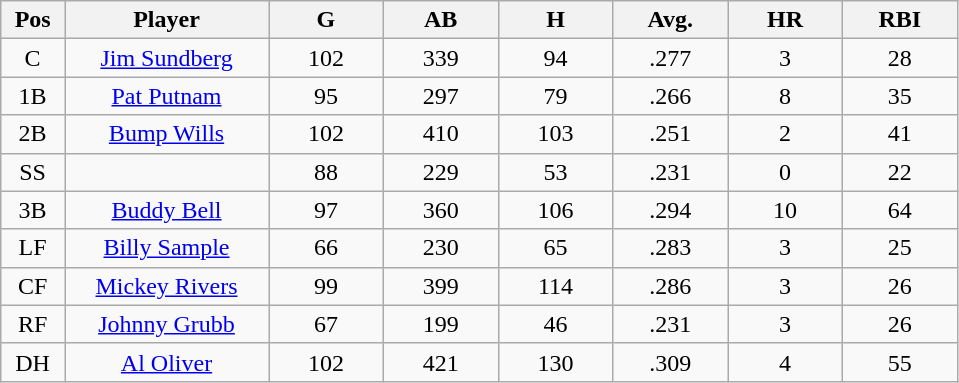<table class="wikitable sortable">
<tr>
<th bgcolor="#DDDDFF" width="5%">Pos</th>
<th bgcolor="#DDDDFF" width="16%">Player</th>
<th bgcolor="#DDDDFF" width="9%">G</th>
<th bgcolor="#DDDDFF" width="9%">AB</th>
<th bgcolor="#DDDDFF" width="9%">H</th>
<th bgcolor="#DDDDFF" width="9%">Avg.</th>
<th bgcolor="#DDDDFF" width="9%">HR</th>
<th bgcolor="#DDDDFF" width="9%">RBI</th>
</tr>
<tr align="center">
<td>C</td>
<td><a href='#'>Jim Sundberg</a></td>
<td>102</td>
<td>339</td>
<td>94</td>
<td>.277</td>
<td>3</td>
<td>28</td>
</tr>
<tr align=center>
<td>1B</td>
<td><a href='#'>Pat Putnam</a></td>
<td>95</td>
<td>297</td>
<td>79</td>
<td>.266</td>
<td>8</td>
<td>35</td>
</tr>
<tr align=center>
<td>2B</td>
<td><a href='#'>Bump Wills</a></td>
<td>102</td>
<td>410</td>
<td>103</td>
<td>.251</td>
<td>2</td>
<td>41</td>
</tr>
<tr align=center>
<td>SS</td>
<td></td>
<td>88</td>
<td>229</td>
<td>53</td>
<td>.231</td>
<td>0</td>
<td>22</td>
</tr>
<tr align="center">
<td>3B</td>
<td><a href='#'>Buddy Bell</a></td>
<td>97</td>
<td>360</td>
<td>106</td>
<td>.294</td>
<td>10</td>
<td>64</td>
</tr>
<tr align=center>
<td>LF</td>
<td><a href='#'>Billy Sample</a></td>
<td>66</td>
<td>230</td>
<td>65</td>
<td>.283</td>
<td>3</td>
<td>25</td>
</tr>
<tr align=center>
<td>CF</td>
<td><a href='#'>Mickey Rivers</a></td>
<td>99</td>
<td>399</td>
<td>114</td>
<td>.286</td>
<td>3</td>
<td>26</td>
</tr>
<tr align=center>
<td>RF</td>
<td><a href='#'>Johnny Grubb</a></td>
<td>67</td>
<td>199</td>
<td>46</td>
<td>.231</td>
<td>3</td>
<td>26</td>
</tr>
<tr align=center>
<td>DH</td>
<td><a href='#'>Al Oliver</a></td>
<td>102</td>
<td>421</td>
<td>130</td>
<td>.309</td>
<td>4</td>
<td>55</td>
</tr>
</table>
